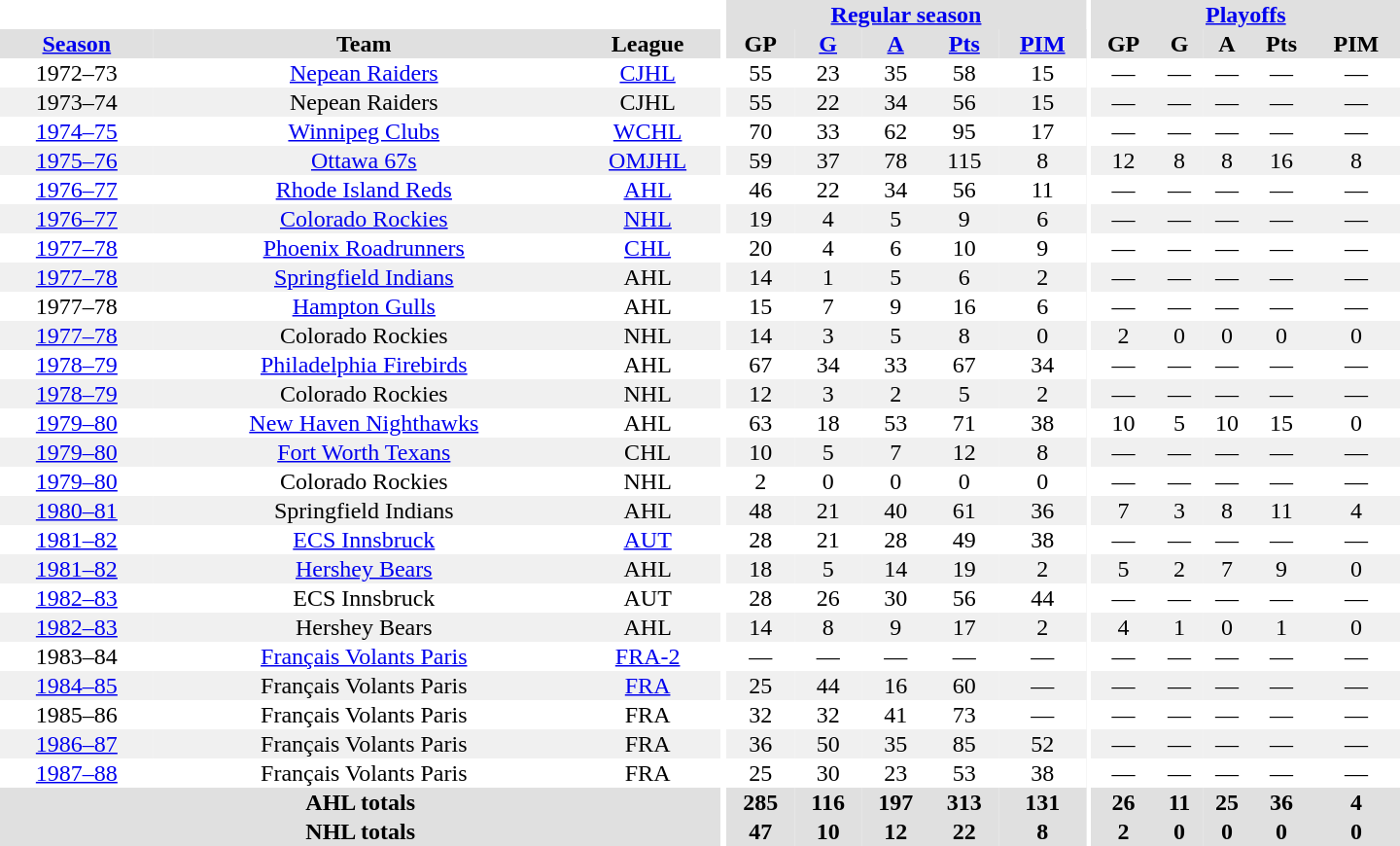<table border="0" cellpadding="1" cellspacing="0" style="text-align:center; width:60em">
<tr bgcolor="#e0e0e0">
<th colspan="3" bgcolor="#ffffff"></th>
<th rowspan="100" bgcolor="#ffffff"></th>
<th colspan="5"><a href='#'>Regular season</a></th>
<th rowspan="100" bgcolor="#ffffff"></th>
<th colspan="5"><a href='#'>Playoffs</a></th>
</tr>
<tr bgcolor="#e0e0e0">
<th><a href='#'>Season</a></th>
<th>Team</th>
<th>League</th>
<th>GP</th>
<th><a href='#'>G</a></th>
<th><a href='#'>A</a></th>
<th><a href='#'>Pts</a></th>
<th><a href='#'>PIM</a></th>
<th>GP</th>
<th>G</th>
<th>A</th>
<th>Pts</th>
<th>PIM</th>
</tr>
<tr>
<td>1972–73</td>
<td><a href='#'>Nepean Raiders</a></td>
<td><a href='#'>CJHL</a></td>
<td>55</td>
<td>23</td>
<td>35</td>
<td>58</td>
<td>15</td>
<td>—</td>
<td>—</td>
<td>—</td>
<td>—</td>
<td>—</td>
</tr>
<tr bgcolor="#f0f0f0">
<td>1973–74</td>
<td>Nepean Raiders</td>
<td>CJHL</td>
<td>55</td>
<td>22</td>
<td>34</td>
<td>56</td>
<td>15</td>
<td>—</td>
<td>—</td>
<td>—</td>
<td>—</td>
<td>—</td>
</tr>
<tr>
<td><a href='#'>1974–75</a></td>
<td><a href='#'>Winnipeg Clubs</a></td>
<td><a href='#'>WCHL</a></td>
<td>70</td>
<td>33</td>
<td>62</td>
<td>95</td>
<td>17</td>
<td>—</td>
<td>—</td>
<td>—</td>
<td>—</td>
<td>—</td>
</tr>
<tr bgcolor="#f0f0f0">
<td><a href='#'>1975–76</a></td>
<td><a href='#'>Ottawa 67s</a></td>
<td><a href='#'>OMJHL</a></td>
<td>59</td>
<td>37</td>
<td>78</td>
<td>115</td>
<td>8</td>
<td>12</td>
<td>8</td>
<td>8</td>
<td>16</td>
<td>8</td>
</tr>
<tr>
<td><a href='#'>1976–77</a></td>
<td><a href='#'>Rhode Island Reds</a></td>
<td><a href='#'>AHL</a></td>
<td>46</td>
<td>22</td>
<td>34</td>
<td>56</td>
<td>11</td>
<td>—</td>
<td>—</td>
<td>—</td>
<td>—</td>
<td>—</td>
</tr>
<tr bgcolor="#f0f0f0">
<td><a href='#'>1976–77</a></td>
<td><a href='#'>Colorado Rockies</a></td>
<td><a href='#'>NHL</a></td>
<td>19</td>
<td>4</td>
<td>5</td>
<td>9</td>
<td>6</td>
<td>—</td>
<td>—</td>
<td>—</td>
<td>—</td>
<td>—</td>
</tr>
<tr>
<td><a href='#'>1977–78</a></td>
<td><a href='#'>Phoenix Roadrunners</a></td>
<td><a href='#'>CHL</a></td>
<td>20</td>
<td>4</td>
<td>6</td>
<td>10</td>
<td>9</td>
<td>—</td>
<td>—</td>
<td>—</td>
<td>—</td>
<td>—</td>
</tr>
<tr bgcolor="#f0f0f0">
<td><a href='#'>1977–78</a></td>
<td><a href='#'>Springfield Indians</a></td>
<td>AHL</td>
<td>14</td>
<td>1</td>
<td>5</td>
<td>6</td>
<td>2</td>
<td>—</td>
<td>—</td>
<td>—</td>
<td>—</td>
<td>—</td>
</tr>
<tr>
<td>1977–78</td>
<td><a href='#'>Hampton Gulls</a></td>
<td>AHL</td>
<td>15</td>
<td>7</td>
<td>9</td>
<td>16</td>
<td>6</td>
<td>—</td>
<td>—</td>
<td>—</td>
<td>—</td>
<td>—</td>
</tr>
<tr bgcolor="#f0f0f0">
<td><a href='#'>1977–78</a></td>
<td>Colorado Rockies</td>
<td>NHL</td>
<td>14</td>
<td>3</td>
<td>5</td>
<td>8</td>
<td>0</td>
<td>2</td>
<td>0</td>
<td>0</td>
<td>0</td>
<td>0</td>
</tr>
<tr>
<td><a href='#'>1978–79</a></td>
<td><a href='#'>Philadelphia Firebirds</a></td>
<td>AHL</td>
<td>67</td>
<td>34</td>
<td>33</td>
<td>67</td>
<td>34</td>
<td>—</td>
<td>—</td>
<td>—</td>
<td>—</td>
<td>—</td>
</tr>
<tr bgcolor="#f0f0f0">
<td><a href='#'>1978–79</a></td>
<td>Colorado Rockies</td>
<td>NHL</td>
<td>12</td>
<td>3</td>
<td>2</td>
<td>5</td>
<td>2</td>
<td>—</td>
<td>—</td>
<td>—</td>
<td>—</td>
<td>—</td>
</tr>
<tr>
<td><a href='#'>1979–80</a></td>
<td><a href='#'>New Haven Nighthawks</a></td>
<td>AHL</td>
<td>63</td>
<td>18</td>
<td>53</td>
<td>71</td>
<td>38</td>
<td>10</td>
<td>5</td>
<td>10</td>
<td>15</td>
<td>0</td>
</tr>
<tr bgcolor="#f0f0f0">
<td><a href='#'>1979–80</a></td>
<td><a href='#'>Fort Worth Texans</a></td>
<td>CHL</td>
<td>10</td>
<td>5</td>
<td>7</td>
<td>12</td>
<td>8</td>
<td>—</td>
<td>—</td>
<td>—</td>
<td>—</td>
<td>—</td>
</tr>
<tr>
<td><a href='#'>1979–80</a></td>
<td>Colorado Rockies</td>
<td>NHL</td>
<td>2</td>
<td>0</td>
<td>0</td>
<td>0</td>
<td>0</td>
<td>—</td>
<td>—</td>
<td>—</td>
<td>—</td>
<td>—</td>
</tr>
<tr bgcolor="#f0f0f0">
<td><a href='#'>1980–81</a></td>
<td>Springfield Indians</td>
<td>AHL</td>
<td>48</td>
<td>21</td>
<td>40</td>
<td>61</td>
<td>36</td>
<td>7</td>
<td>3</td>
<td>8</td>
<td>11</td>
<td>4</td>
</tr>
<tr>
<td><a href='#'>1981–82</a></td>
<td><a href='#'>ECS Innsbruck</a></td>
<td><a href='#'>AUT</a></td>
<td>28</td>
<td>21</td>
<td>28</td>
<td>49</td>
<td>38</td>
<td>—</td>
<td>—</td>
<td>—</td>
<td>—</td>
<td>—</td>
</tr>
<tr bgcolor="#f0f0f0">
<td><a href='#'>1981–82</a></td>
<td><a href='#'>Hershey Bears</a></td>
<td>AHL</td>
<td>18</td>
<td>5</td>
<td>14</td>
<td>19</td>
<td>2</td>
<td>5</td>
<td>2</td>
<td>7</td>
<td>9</td>
<td>0</td>
</tr>
<tr>
<td><a href='#'>1982–83</a></td>
<td>ECS Innsbruck</td>
<td>AUT</td>
<td>28</td>
<td>26</td>
<td>30</td>
<td>56</td>
<td>44</td>
<td>—</td>
<td>—</td>
<td>—</td>
<td>—</td>
<td>—</td>
</tr>
<tr bgcolor="#f0f0f0">
<td><a href='#'>1982–83</a></td>
<td>Hershey Bears</td>
<td>AHL</td>
<td>14</td>
<td>8</td>
<td>9</td>
<td>17</td>
<td>2</td>
<td>4</td>
<td>1</td>
<td>0</td>
<td>1</td>
<td>0</td>
</tr>
<tr>
<td>1983–84</td>
<td><a href='#'>Français Volants Paris</a></td>
<td><a href='#'>FRA-2</a></td>
<td>—</td>
<td>—</td>
<td>—</td>
<td>—</td>
<td>—</td>
<td>—</td>
<td>—</td>
<td>—</td>
<td>—</td>
<td>—</td>
</tr>
<tr bgcolor="#f0f0f0">
<td><a href='#'>1984–85</a></td>
<td>Français Volants Paris</td>
<td><a href='#'>FRA</a></td>
<td>25</td>
<td>44</td>
<td>16</td>
<td>60</td>
<td>—</td>
<td>—</td>
<td>—</td>
<td>—</td>
<td>—</td>
<td>—</td>
</tr>
<tr>
<td>1985–86</td>
<td>Français Volants Paris</td>
<td>FRA</td>
<td>32</td>
<td>32</td>
<td>41</td>
<td>73</td>
<td>—</td>
<td>—</td>
<td>—</td>
<td>—</td>
<td>—</td>
<td>—</td>
</tr>
<tr bgcolor="#f0f0f0">
<td><a href='#'>1986–87</a></td>
<td>Français Volants Paris</td>
<td>FRA</td>
<td>36</td>
<td>50</td>
<td>35</td>
<td>85</td>
<td>52</td>
<td>—</td>
<td>—</td>
<td>—</td>
<td>—</td>
<td>—</td>
</tr>
<tr>
<td><a href='#'>1987–88</a></td>
<td>Français Volants Paris</td>
<td>FRA</td>
<td>25</td>
<td>30</td>
<td>23</td>
<td>53</td>
<td>38</td>
<td>—</td>
<td>—</td>
<td>—</td>
<td>—</td>
<td>—</td>
</tr>
<tr bgcolor="#e0e0e0">
<th colspan="3">AHL totals</th>
<th>285</th>
<th>116</th>
<th>197</th>
<th>313</th>
<th>131</th>
<th>26</th>
<th>11</th>
<th>25</th>
<th>36</th>
<th>4</th>
</tr>
<tr bgcolor="#e0e0e0">
<th colspan="3">NHL totals</th>
<th>47</th>
<th>10</th>
<th>12</th>
<th>22</th>
<th>8</th>
<th>2</th>
<th>0</th>
<th>0</th>
<th>0</th>
<th>0</th>
</tr>
</table>
